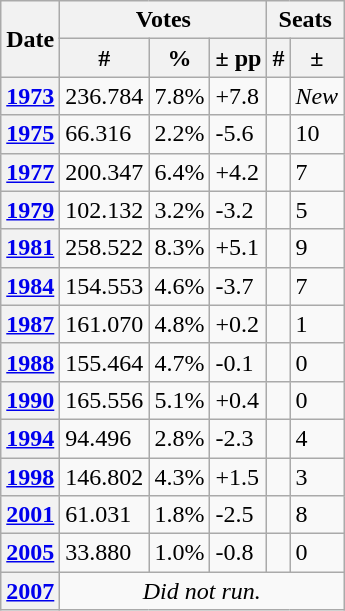<table class="wikitable">
<tr>
<th rowspan="2">Date</th>
<th colspan="3">Votes</th>
<th colspan="2">Seats</th>
</tr>
<tr>
<th>#</th>
<th>%</th>
<th>± pp</th>
<th>#</th>
<th>±</th>
</tr>
<tr>
<th><a href='#'>1973</a></th>
<td>236.784</td>
<td>7.8%</td>
<td>+7.8</td>
<td></td>
<td><em>New</em></td>
</tr>
<tr>
<th><a href='#'>1975</a></th>
<td>66.316</td>
<td>2.2%</td>
<td>-5.6</td>
<td></td>
<td> 10</td>
</tr>
<tr>
<th><a href='#'>1977</a></th>
<td>200.347</td>
<td>6.4%</td>
<td>+4.2</td>
<td></td>
<td> 7</td>
</tr>
<tr>
<th><a href='#'>1979</a></th>
<td>102.132</td>
<td>3.2%</td>
<td>-3.2</td>
<td></td>
<td> 5</td>
</tr>
<tr>
<th><a href='#'>1981</a></th>
<td>258.522</td>
<td>8.3%</td>
<td>+5.1</td>
<td></td>
<td> 9</td>
</tr>
<tr>
<th><a href='#'>1984</a></th>
<td>154.553</td>
<td>4.6%</td>
<td>-3.7</td>
<td></td>
<td> 7</td>
</tr>
<tr>
<th><a href='#'>1987</a></th>
<td>161.070</td>
<td>4.8%</td>
<td>+0.2</td>
<td></td>
<td> 1</td>
</tr>
<tr>
<th><a href='#'>1988</a></th>
<td>155.464</td>
<td>4.7%</td>
<td>-0.1</td>
<td></td>
<td> 0</td>
</tr>
<tr>
<th><a href='#'>1990</a></th>
<td>165.556</td>
<td>5.1%</td>
<td>+0.4</td>
<td></td>
<td> 0</td>
</tr>
<tr>
<th><a href='#'>1994</a></th>
<td>94.496</td>
<td>2.8%</td>
<td>-2.3</td>
<td></td>
<td> 4</td>
</tr>
<tr>
<th><a href='#'>1998</a></th>
<td>146.802</td>
<td>4.3%</td>
<td>+1.5</td>
<td></td>
<td> 3</td>
</tr>
<tr>
<th><a href='#'>2001</a></th>
<td>61.031</td>
<td>1.8%</td>
<td>-2.5</td>
<td></td>
<td> 8</td>
</tr>
<tr>
<th><a href='#'>2005</a></th>
<td>33.880</td>
<td>1.0%</td>
<td>-0.8</td>
<td></td>
<td> 0</td>
</tr>
<tr>
<th><a href='#'>2007</a></th>
<td colspan="5" style="text-align:center;"><em>Did not run.</em></td>
</tr>
</table>
